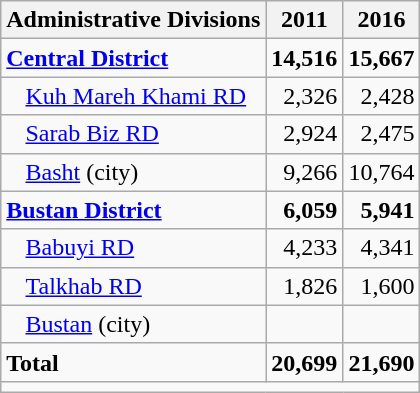<table class="wikitable">
<tr>
<th>Administrative Divisions</th>
<th>2011</th>
<th>2016</th>
</tr>
<tr>
<td><strong><a href='#'>Central District</a></strong></td>
<td style="text-align: right;"><strong>14,516</strong></td>
<td style="text-align: right;"><strong>15,667</strong></td>
</tr>
<tr>
<td style="padding-left: 1em;"><a href='#'>Kuh Mareh Khami RD</a></td>
<td style="text-align: right;">2,326</td>
<td style="text-align: right;">2,428</td>
</tr>
<tr>
<td style="padding-left: 1em;"><a href='#'>Sarab Biz RD</a></td>
<td style="text-align: right;">2,924</td>
<td style="text-align: right;">2,475</td>
</tr>
<tr>
<td style="padding-left: 1em;"><a href='#'>Basht</a> (city)</td>
<td style="text-align: right;">9,266</td>
<td style="text-align: right;">10,764</td>
</tr>
<tr>
<td><strong><a href='#'>Bustan District</a></strong></td>
<td style="text-align: right;"><strong>6,059</strong></td>
<td style="text-align: right;"><strong>5,941</strong></td>
</tr>
<tr>
<td style="padding-left: 1em;"><a href='#'>Babuyi RD</a></td>
<td style="text-align: right;">4,233</td>
<td style="text-align: right;">4,341</td>
</tr>
<tr>
<td style="padding-left: 1em;"><a href='#'>Talkhab RD</a></td>
<td style="text-align: right;">1,826</td>
<td style="text-align: right;">1,600</td>
</tr>
<tr>
<td style="padding-left: 1em;"><a href='#'>Bustan</a> (city)</td>
<td style="text-align: right;"></td>
<td style="text-align: right;"></td>
</tr>
<tr>
<td><strong>Total</strong></td>
<td style="text-align: right;"><strong>20,699</strong></td>
<td style="text-align: right;"><strong>21,690</strong></td>
</tr>
<tr>
<td colspan=3></td>
</tr>
</table>
